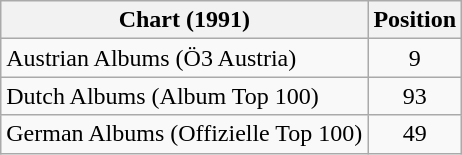<table class="wikitable sortable plainrowheaders">
<tr>
<th scope="col">Chart (1991)</th>
<th scope="col">Position</th>
</tr>
<tr>
<td>Austrian Albums (Ö3 Austria)</td>
<td align="center">9</td>
</tr>
<tr>
<td>Dutch Albums (Album Top 100)</td>
<td align="center">93</td>
</tr>
<tr>
<td>German Albums (Offizielle Top 100)</td>
<td align="center">49</td>
</tr>
</table>
